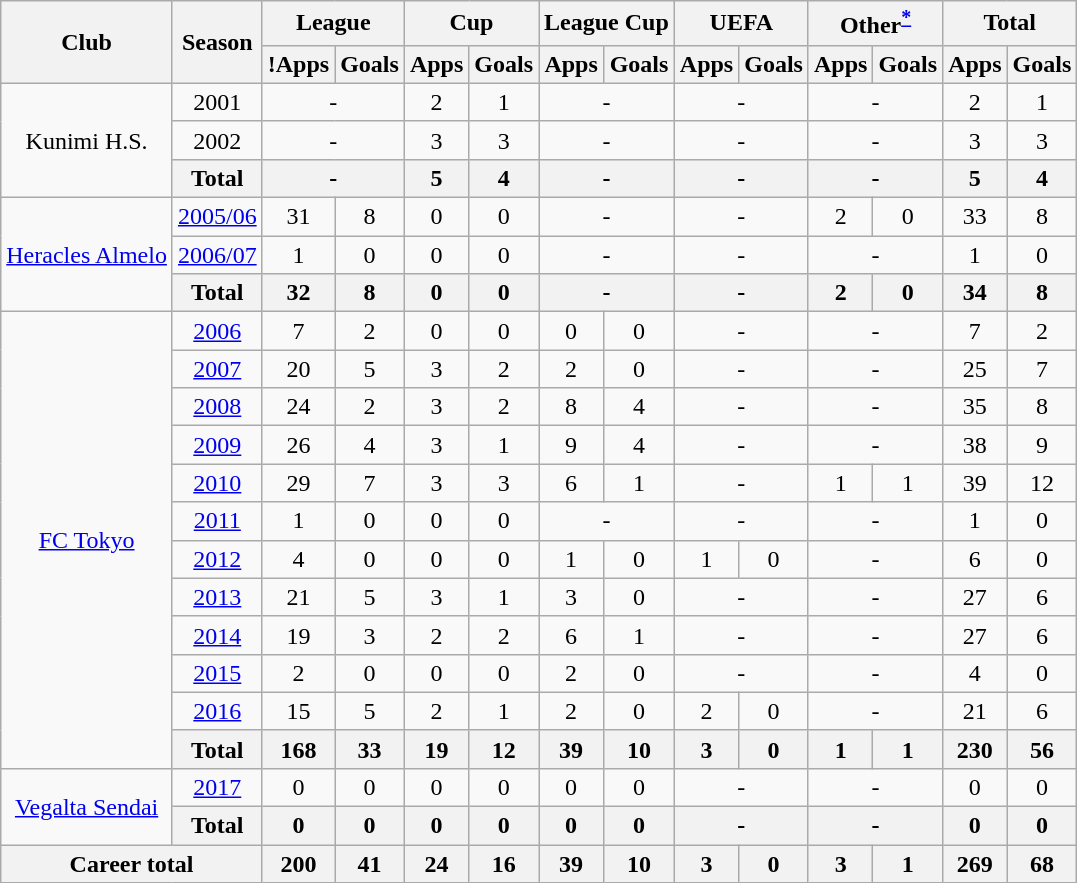<table class="wikitable" style="text-align:center;">
<tr>
<th rowspan="2">Club</th>
<th rowspan="2">Season</th>
<th colspan="2">League</th>
<th colspan="2">Cup</th>
<th colspan="2">League Cup</th>
<th colspan="2">UEFA</th>
<th colspan="2">Other<sup><a href='#'>*</a></sup></th>
<th colspan="2">Total</th>
</tr>
<tr>
<th>!Apps</th>
<th>Goals</th>
<th>Apps</th>
<th>Goals</th>
<th>Apps</th>
<th>Goals</th>
<th>Apps</th>
<th>Goals</th>
<th>Apps</th>
<th>Goals</th>
<th>Apps</th>
<th>Goals</th>
</tr>
<tr>
<td rowspan="3">Kunimi H.S.</td>
<td>2001</td>
<td colspan="2">-</td>
<td>2</td>
<td>1</td>
<td colspan="2">-</td>
<td colspan="2">-</td>
<td colspan="2">-</td>
<td>2</td>
<td>1</td>
</tr>
<tr>
<td>2002</td>
<td colspan="2">-</td>
<td>3</td>
<td>3</td>
<td colspan="2">-</td>
<td colspan="2">-</td>
<td colspan="2">-</td>
<td>3</td>
<td>3</td>
</tr>
<tr>
<th colspan="1">Total</th>
<th colspan="2">-</th>
<th>5</th>
<th>4</th>
<th colspan="2">-</th>
<th colspan="2">-</th>
<th colspan="2">-</th>
<th>5</th>
<th>4</th>
</tr>
<tr>
<td rowspan="3"><a href='#'>Heracles Almelo</a></td>
<td><a href='#'>2005/06</a></td>
<td>31</td>
<td>8</td>
<td>0</td>
<td>0</td>
<td colspan="2">-</td>
<td colspan="2">-</td>
<td>2</td>
<td>0</td>
<td>33</td>
<td>8</td>
</tr>
<tr>
<td><a href='#'>2006/07</a></td>
<td>1</td>
<td>0</td>
<td>0</td>
<td>0</td>
<td colspan="2">-</td>
<td colspan="2">-</td>
<td colspan="2">-</td>
<td>1</td>
<td>0</td>
</tr>
<tr>
<th colspan="1">Total</th>
<th>32</th>
<th>8</th>
<th>0</th>
<th>0</th>
<th colspan="2">-</th>
<th colspan="2">-</th>
<th>2</th>
<th>0</th>
<th>34</th>
<th>8</th>
</tr>
<tr>
<td rowspan="12"><a href='#'>FC Tokyo</a></td>
<td><a href='#'>2006</a></td>
<td>7</td>
<td>2</td>
<td>0</td>
<td>0</td>
<td>0</td>
<td>0</td>
<td colspan="2">-</td>
<td colspan="2">-</td>
<td>7</td>
<td>2</td>
</tr>
<tr>
<td><a href='#'>2007</a></td>
<td>20</td>
<td>5</td>
<td>3</td>
<td>2</td>
<td>2</td>
<td>0</td>
<td colspan="2">-</td>
<td colspan="2">-</td>
<td>25</td>
<td>7</td>
</tr>
<tr>
<td><a href='#'>2008</a></td>
<td>24</td>
<td>2</td>
<td>3</td>
<td>2</td>
<td>8</td>
<td>4</td>
<td colspan="2">-</td>
<td colspan="2">-</td>
<td>35</td>
<td>8</td>
</tr>
<tr>
<td><a href='#'>2009</a></td>
<td>26</td>
<td>4</td>
<td>3</td>
<td>1</td>
<td>9</td>
<td>4</td>
<td colspan="2">-</td>
<td colspan="2">-</td>
<td>38</td>
<td>9</td>
</tr>
<tr>
<td><a href='#'>2010</a></td>
<td>29</td>
<td>7</td>
<td>3</td>
<td>3</td>
<td>6</td>
<td>1</td>
<td colspan="2">-</td>
<td>1</td>
<td>1</td>
<td>39</td>
<td>12</td>
</tr>
<tr>
<td><a href='#'>2011</a></td>
<td>1</td>
<td>0</td>
<td>0</td>
<td>0</td>
<td colspan="2">-</td>
<td colspan="2">-</td>
<td colspan="2">-</td>
<td>1</td>
<td>0</td>
</tr>
<tr>
<td><a href='#'>2012</a></td>
<td>4</td>
<td>0</td>
<td>0</td>
<td>0</td>
<td>1</td>
<td>0</td>
<td>1</td>
<td>0</td>
<td colspan="2">-</td>
<td>6</td>
<td>0</td>
</tr>
<tr>
<td><a href='#'>2013</a></td>
<td>21</td>
<td>5</td>
<td>3</td>
<td>1</td>
<td>3</td>
<td>0</td>
<td colspan="2">-</td>
<td colspan="2">-</td>
<td>27</td>
<td>6</td>
</tr>
<tr>
<td><a href='#'>2014</a></td>
<td>19</td>
<td>3</td>
<td>2</td>
<td>2</td>
<td>6</td>
<td>1</td>
<td colspan="2">-</td>
<td colspan="2">-</td>
<td>27</td>
<td>6</td>
</tr>
<tr>
<td><a href='#'>2015</a></td>
<td>2</td>
<td>0</td>
<td>0</td>
<td>0</td>
<td>2</td>
<td>0</td>
<td colspan="2">-</td>
<td colspan="2">-</td>
<td>4</td>
<td>0</td>
</tr>
<tr>
<td><a href='#'>2016</a></td>
<td>15</td>
<td>5</td>
<td>2</td>
<td>1</td>
<td>2</td>
<td>0</td>
<td>2</td>
<td>0</td>
<td colspan="2">-</td>
<td>21</td>
<td>6</td>
</tr>
<tr>
<th colspan="1">Total</th>
<th>168</th>
<th>33</th>
<th>19</th>
<th>12</th>
<th>39</th>
<th>10</th>
<th>3</th>
<th>0</th>
<th>1</th>
<th>1</th>
<th>230</th>
<th>56</th>
</tr>
<tr>
<td rowspan="2"><a href='#'>Vegalta Sendai</a></td>
<td><a href='#'>2017</a></td>
<td>0</td>
<td>0</td>
<td>0</td>
<td>0</td>
<td>0</td>
<td>0</td>
<td colspan="2">-</td>
<td colspan="2">-</td>
<td>0</td>
<td>0</td>
</tr>
<tr>
<th colspan="1">Total</th>
<th>0</th>
<th>0</th>
<th>0</th>
<th>0</th>
<th>0</th>
<th>0</th>
<th colspan="2">-</th>
<th colspan="2">-</th>
<th>0</th>
<th>0</th>
</tr>
<tr>
<th colspan="2">Career total</th>
<th>200</th>
<th>41</th>
<th>24</th>
<th>16</th>
<th>39</th>
<th>10</th>
<th>3</th>
<th>0</th>
<th>3</th>
<th>1</th>
<th>269</th>
<th>68</th>
</tr>
</table>
